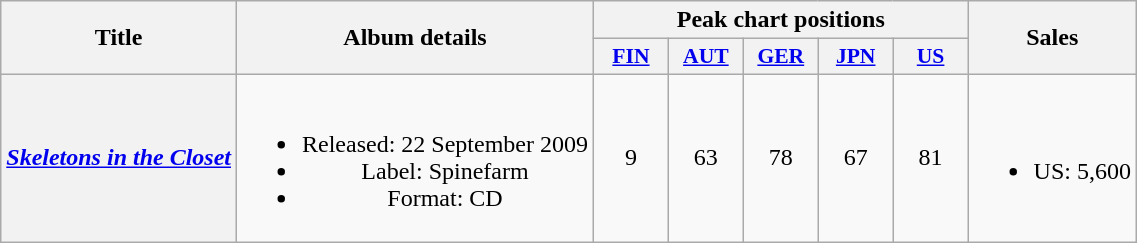<table class="wikitable plainrowheaders" style="text-align:center;">
<tr>
<th scope="col" rowspan="2">Title</th>
<th scope="col" rowspan="2">Album details</th>
<th scope="col" colspan="5">Peak chart positions</th>
<th scope="col" rowspan="2">Sales</th>
</tr>
<tr>
<th scope="col" style="width:3em;font-size:90%;"><a href='#'>FIN</a><br></th>
<th scope="col" style="width:3em;font-size:90%;"><a href='#'>AUT</a><br></th>
<th scope="col" style="width:3em;font-size:90%;"><a href='#'>GER</a><br></th>
<th scope="col" style="width:3em;font-size:90%;"><a href='#'>JPN</a><br></th>
<th scope="col" style="width:3em;font-size:90%;"><a href='#'>US</a><br></th>
</tr>
<tr>
<th scope="row"><em><a href='#'>Skeletons in the Closet</a></em></th>
<td><br><ul><li>Released: 22 September 2009</li><li>Label: Spinefarm</li><li>Format: CD</li></ul></td>
<td>9</td>
<td>63</td>
<td>78</td>
<td>67</td>
<td>81</td>
<td><br><ul><li>US: 5,600</li></ul></td>
</tr>
</table>
